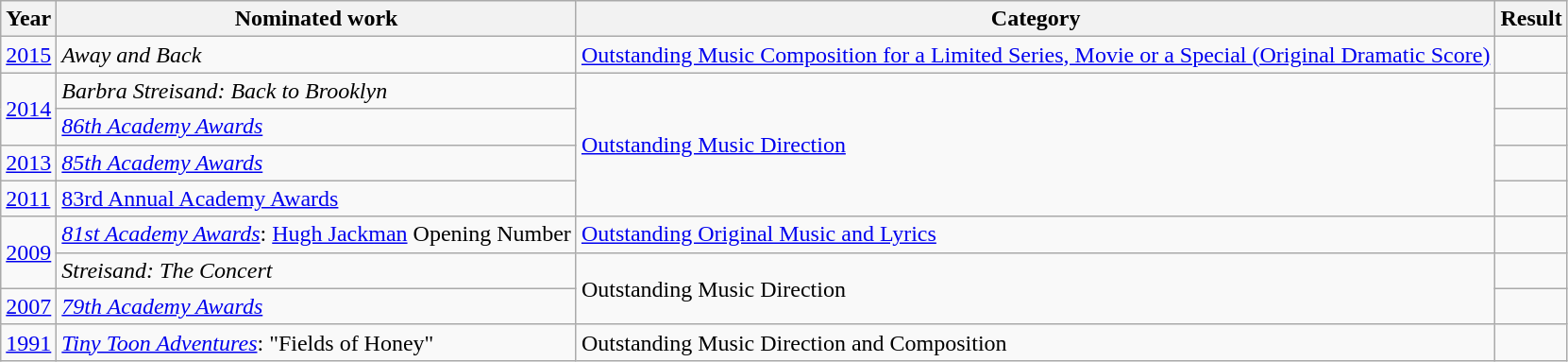<table class="wikitable">
<tr>
<th>Year</th>
<th>Nominated work</th>
<th>Category</th>
<th>Result</th>
</tr>
<tr>
<td><a href='#'>2015</a></td>
<td><em>Away and Back</em></td>
<td><a href='#'>Outstanding Music Composition for a Limited Series, Movie or a Special (Original Dramatic Score)</a></td>
<td></td>
</tr>
<tr>
<td rowspan="2"><a href='#'>2014</a></td>
<td><em>Barbra Streisand: Back to Brooklyn</em></td>
<td rowspan="4"><a href='#'>Outstanding Music Direction</a></td>
<td></td>
</tr>
<tr>
<td><em><a href='#'>86th Academy Awards</a></em></td>
<td></td>
</tr>
<tr>
<td><a href='#'>2013</a></td>
<td><em><a href='#'>85th Academy Awards</a></em></td>
<td></td>
</tr>
<tr>
<td><a href='#'>2011</a></td>
<td><a href='#'>83rd Annual Academy Awards</a></td>
<td></td>
</tr>
<tr>
<td rowspan="2"><a href='#'>2009</a></td>
<td><em><a href='#'>81st Academy Awards</a></em>: <a href='#'>Hugh Jackman</a> Opening Number</td>
<td><a href='#'>Outstanding Original Music and Lyrics</a></td>
<td></td>
</tr>
<tr>
<td><em>Streisand: The Concert</em></td>
<td rowspan="2">Outstanding Music Direction</td>
<td></td>
</tr>
<tr>
<td><a href='#'>2007</a></td>
<td><em><a href='#'>79th Academy Awards</a></em></td>
<td></td>
</tr>
<tr>
<td><a href='#'>1991</a></td>
<td><em><a href='#'>Tiny Toon Adventures</a></em>: "Fields of Honey"</td>
<td>Outstanding Music Direction and Composition</td>
<td></td>
</tr>
</table>
